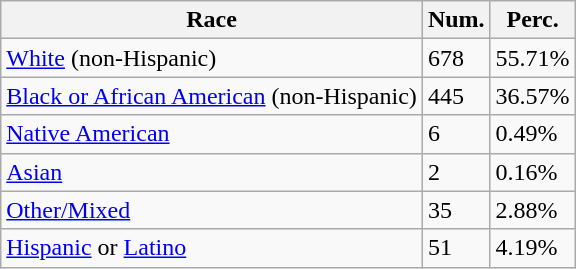<table class="wikitable">
<tr>
<th>Race</th>
<th>Num.</th>
<th>Perc.</th>
</tr>
<tr>
<td><a href='#'>White</a> (non-Hispanic)</td>
<td>678</td>
<td>55.71%</td>
</tr>
<tr>
<td><a href='#'>Black or African American</a> (non-Hispanic)</td>
<td>445</td>
<td>36.57%</td>
</tr>
<tr>
<td><a href='#'>Native American</a></td>
<td>6</td>
<td>0.49%</td>
</tr>
<tr>
<td><a href='#'>Asian</a></td>
<td>2</td>
<td>0.16%</td>
</tr>
<tr>
<td><a href='#'>Other/Mixed</a></td>
<td>35</td>
<td>2.88%</td>
</tr>
<tr>
<td><a href='#'>Hispanic</a> or <a href='#'>Latino</a></td>
<td>51</td>
<td>4.19%</td>
</tr>
</table>
